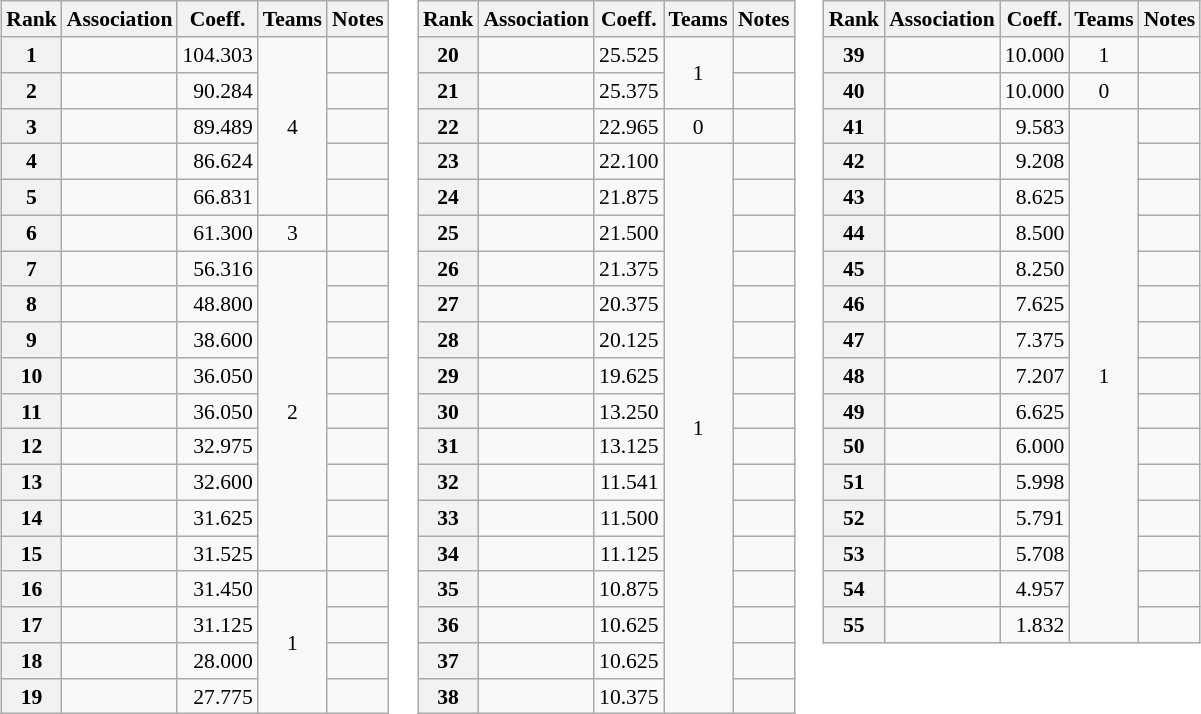<table>
<tr valign=top style="font-size:90%">
<td><br><table class="wikitable">
<tr>
<th>Rank</th>
<th>Association</th>
<th>Coeff.</th>
<th>Teams</th>
<th>Notes</th>
</tr>
<tr>
<th>1</th>
<td></td>
<td align=right>104.303</td>
<td align=center rowspan=5>4</td>
<td> <br> </td>
</tr>
<tr>
<th>2</th>
<td></td>
<td align=right>90.284</td>
<td></td>
</tr>
<tr>
<th>3</th>
<td></td>
<td align=right>89.489</td>
<td></td>
</tr>
<tr>
<th>4</th>
<td></td>
<td align=right>86.624</td>
<td></td>
</tr>
<tr>
<th>5</th>
<td></td>
<td align=right>66.831</td>
<td></td>
</tr>
<tr>
<th>6</th>
<td></td>
<td align=right>61.300</td>
<td align=center>3</td>
<td></td>
</tr>
<tr>
<th>7</th>
<td></td>
<td align=right>56.316</td>
<td align=center rowspan=9>2</td>
<td></td>
</tr>
<tr>
<th>8</th>
<td></td>
<td align=right>48.800</td>
<td></td>
</tr>
<tr>
<th>9</th>
<td></td>
<td align=right>38.600</td>
<td></td>
</tr>
<tr>
<th>10</th>
<td></td>
<td align=right>36.050</td>
<td></td>
</tr>
<tr>
<th>11</th>
<td></td>
<td align=right>36.050</td>
<td></td>
</tr>
<tr>
<th>12</th>
<td></td>
<td align=right>32.975</td>
<td></td>
</tr>
<tr>
<th>13</th>
<td></td>
<td align=right>32.600</td>
<td></td>
</tr>
<tr>
<th>14</th>
<td></td>
<td align=right>31.625</td>
<td></td>
</tr>
<tr>
<th>15</th>
<td></td>
<td align=right>31.525</td>
<td></td>
</tr>
<tr>
<th>16</th>
<td></td>
<td align=right>31.450</td>
<td align=center rowspan=4>1</td>
<td></td>
</tr>
<tr>
<th>17</th>
<td></td>
<td align=right>31.125</td>
<td></td>
</tr>
<tr>
<th>18</th>
<td></td>
<td align=right>28.000</td>
<td></td>
</tr>
<tr>
<th>19</th>
<td></td>
<td align=right>27.775</td>
<td></td>
</tr>
</table>
</td>
<td><br><table class="wikitable">
<tr>
<th>Rank</th>
<th>Association</th>
<th>Coeff.</th>
<th>Teams</th>
<th>Notes</th>
</tr>
<tr>
<th>20</th>
<td></td>
<td align=right>25.525</td>
<td align=center rowspan=2>1</td>
<td></td>
</tr>
<tr>
<th>21</th>
<td></td>
<td align=right>25.375</td>
<td></td>
</tr>
<tr>
<th>22</th>
<td></td>
<td align=right>22.965</td>
<td align=center rowspan=1>0</td>
<td></td>
</tr>
<tr>
<th>23</th>
<td></td>
<td align=right>22.100</td>
<td align=center rowspan=16>1</td>
<td></td>
</tr>
<tr>
<th>24</th>
<td></td>
<td align=right>21.875</td>
<td></td>
</tr>
<tr>
<th>25</th>
<td></td>
<td align=right>21.500</td>
<td></td>
</tr>
<tr>
<th>26</th>
<td></td>
<td align=right>21.375</td>
<td></td>
</tr>
<tr>
<th>27</th>
<td></td>
<td align=right>20.375</td>
<td></td>
</tr>
<tr>
<th>28</th>
<td></td>
<td align=right>20.125</td>
<td></td>
</tr>
<tr>
<th>29</th>
<td></td>
<td align=right>19.625</td>
<td></td>
</tr>
<tr>
<th>30</th>
<td></td>
<td align=right>13.250</td>
<td></td>
</tr>
<tr>
<th>31</th>
<td></td>
<td align=right>13.125</td>
<td></td>
</tr>
<tr>
<th>32</th>
<td></td>
<td align=right>11.541</td>
<td></td>
</tr>
<tr>
<th>33</th>
<td></td>
<td align=right>11.500</td>
<td></td>
</tr>
<tr>
<th>34</th>
<td></td>
<td align=right>11.125</td>
<td></td>
</tr>
<tr>
<th>35</th>
<td></td>
<td align=right>10.875</td>
<td></td>
</tr>
<tr>
<th>36</th>
<td></td>
<td align=right>10.625</td>
<td></td>
</tr>
<tr>
<th>37</th>
<td></td>
<td align=right>10.625</td>
<td></td>
</tr>
<tr>
<th>38</th>
<td></td>
<td align=right>10.375</td>
<td></td>
</tr>
</table>
</td>
<td><br><table class="wikitable">
<tr>
<th>Rank</th>
<th>Association</th>
<th>Coeff.</th>
<th>Teams</th>
<th>Notes</th>
</tr>
<tr>
<th>39</th>
<td></td>
<td align=right>10.000</td>
<td align=center rowspan=1>1</td>
<td></td>
</tr>
<tr>
<th>40</th>
<td></td>
<td align=right>10.000</td>
<td align=center rowspan=1>0</td>
<td></td>
</tr>
<tr>
<th>41</th>
<td></td>
<td align=right>9.583</td>
<td align=center rowspan=15>1</td>
<td></td>
</tr>
<tr>
<th>42</th>
<td></td>
<td align=right>9.208</td>
<td></td>
</tr>
<tr>
<th>43</th>
<td></td>
<td align=right>8.625</td>
<td></td>
</tr>
<tr>
<th>44</th>
<td></td>
<td align=right>8.500</td>
<td></td>
</tr>
<tr>
<th>45</th>
<td></td>
<td align=right>8.250</td>
<td></td>
</tr>
<tr>
<th>46</th>
<td></td>
<td align=right>7.625</td>
<td></td>
</tr>
<tr>
<th>47</th>
<td></td>
<td align=right>7.375</td>
<td></td>
</tr>
<tr>
<th>48</th>
<td></td>
<td align=right>7.207</td>
<td></td>
</tr>
<tr>
<th>49</th>
<td></td>
<td align=right>6.625</td>
<td></td>
</tr>
<tr>
<th>50</th>
<td></td>
<td align=right>6.000</td>
<td></td>
</tr>
<tr>
<th>51</th>
<td></td>
<td align=right>5.998</td>
<td></td>
</tr>
<tr>
<th>52</th>
<td></td>
<td align=right>5.791</td>
<td></td>
</tr>
<tr>
<th>53</th>
<td></td>
<td align=right>5.708</td>
<td></td>
</tr>
<tr>
<th>54</th>
<td></td>
<td align=right>4.957</td>
<td></td>
</tr>
<tr>
<th>55</th>
<td></td>
<td align=right>1.832</td>
<td></td>
</tr>
</table>
</td>
</tr>
</table>
